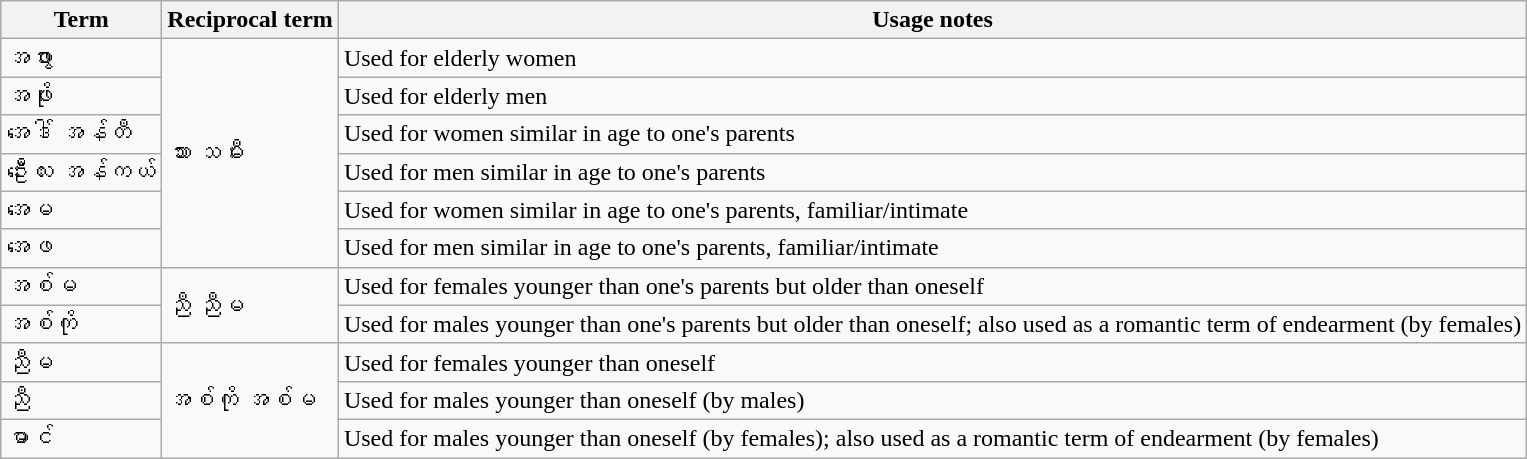<table class="wikitable">
<tr>
<th>Term</th>
<th>Reciprocal term</th>
<th>Usage notes</th>
</tr>
<tr>
<td>အဖွား </td>
<td rowspan="6">သား သမီး </td>
<td>Used for elderly women</td>
</tr>
<tr>
<td>အဖိုး </td>
<td>Used for elderly men</td>
</tr>
<tr>
<td>အဒေါ် အန်တီ </td>
<td>Used for women similar in age to one's parents</td>
</tr>
<tr>
<td>ဦးလေး အန်ကယ် </td>
<td>Used for men similar in age to one's parents</td>
</tr>
<tr>
<td>အမေ </td>
<td>Used for women similar in age to one's parents, familiar/intimate</td>
</tr>
<tr>
<td>အဖေ </td>
<td>Used for men similar in age to one's parents, familiar/intimate</td>
</tr>
<tr>
<td>အစ်မ </td>
<td rowspan="2">ညီ ညီမ </td>
<td>Used for females younger than one's parents but older than oneself</td>
</tr>
<tr>
<td>အစ်ကို </td>
<td>Used for males younger than one's parents but older than oneself; also used as a romantic term of endearment (by females)</td>
</tr>
<tr>
<td>ညီမ </td>
<td rowspan="3">အစ်ကို အစ်မ </td>
<td>Used for females younger than oneself</td>
</tr>
<tr>
<td>ညီ </td>
<td>Used for males younger than oneself (by males)</td>
</tr>
<tr>
<td>မောင် </td>
<td>Used for males younger than oneself (by females); also used as a romantic term of endearment (by females)</td>
</tr>
</table>
